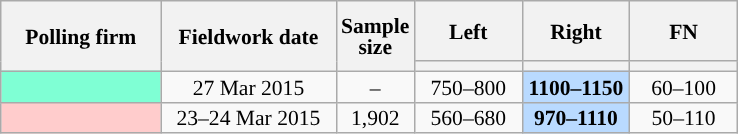<table class="wikitable sortable" style="text-align:center;font-size:90%;line-height:14px;">
<tr style="height:40px;">
<th style="width:100px;" rowspan="2">Polling firm</th>
<th style="width:110px;" rowspan="2">Fieldwork date</th>
<th style="width:35px;" rowspan="2">Sample<br>size</th>
<th class="unsortable" style="width:65px;">Left</th>
<th class="unsortable" style="width:65px;">Right</th>
<th class="unsortable" style="width:65px;">FN</th>
</tr>
<tr>
<th style="background:"></th>
<th style="background:"></th>
<th style="background:"></th>
</tr>
<tr>
<td style="background:aquamarine;"></td>
<td data-sort-value="2015-03-27">27 Mar 2015</td>
<td>–</td>
<td>750–800</td>
<td style="background:#B9DAFF;"><strong>1100–1150</strong></td>
<td>60–100</td>
</tr>
<tr>
<td style="background:#FFCCCC;"></td>
<td data-sort-value="2015-03-24">23–24 Mar 2015</td>
<td>1,902</td>
<td>560–680</td>
<td style="background:#B9DAFF;"><strong>970–1110</strong></td>
<td>50–110</td>
</tr>
</table>
